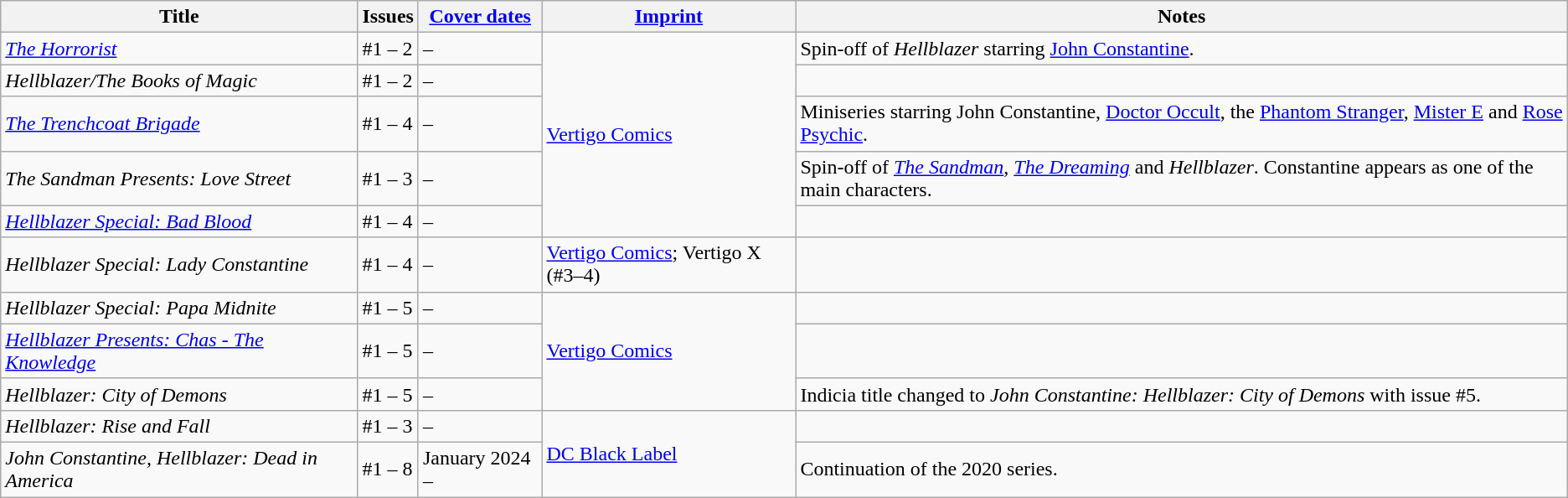<table class="wikitable sortable">
<tr>
<th>Title</th>
<th>Issues</th>
<th><a href='#'>Cover dates</a></th>
<th><a href='#'>Imprint</a></th>
<th>Notes</th>
</tr>
<tr>
<td><em><a href='#'>The Horrorist</a></em></td>
<td>#1 – 2</td>
<td> – </td>
<td rowspan="5"><a href='#'>Vertigo Comics</a></td>
<td>Spin-off of <em>Hellblazer</em> starring <a href='#'>John Constantine</a>.</td>
</tr>
<tr>
<td><em>Hellblazer/The Books of Magic</em></td>
<td>#1 – 2</td>
<td> – </td>
<td></td>
</tr>
<tr>
<td><em><a href='#'>The Trenchcoat Brigade</a></em></td>
<td>#1 – 4</td>
<td> – </td>
<td>Miniseries starring John Constantine, <a href='#'>Doctor Occult</a>, the <a href='#'>Phantom Stranger</a>, <a href='#'>Mister E</a> and <a href='#'>Rose Psychic</a>.</td>
</tr>
<tr>
<td><em>The Sandman Presents: Love Street</em></td>
<td>#1 – 3</td>
<td> – </td>
<td>Spin-off of <em><a href='#'>The Sandman</a></em>, <em><a href='#'>The Dreaming</a></em> and <em>Hellblazer</em>. Constantine appears as one of the main characters.</td>
</tr>
<tr>
<td><em><a href='#'>Hellblazer Special: Bad Blood</a></em></td>
<td>#1 – 4</td>
<td> – </td>
<td></td>
</tr>
<tr>
<td><em>Hellblazer Special: Lady Constantine</em></td>
<td>#1 – 4</td>
<td> – </td>
<td><a href='#'>Vertigo Comics</a>; Vertigo X (#3–4)</td>
<td></td>
</tr>
<tr>
<td><em>Hellblazer Special: Papa Midnite</em></td>
<td>#1 – 5</td>
<td> – </td>
<td rowspan="3"><a href='#'>Vertigo Comics</a></td>
<td></td>
</tr>
<tr>
<td><em><a href='#'>Hellblazer Presents: Chas - The Knowledge</a></em></td>
<td>#1 – 5</td>
<td> – </td>
<td></td>
</tr>
<tr>
<td><em>Hellblazer: City of Demons</em></td>
<td>#1 – 5</td>
<td> – </td>
<td>Indicia title changed to <em>John Constantine: Hellblazer: City of Demons</em> with issue #5.</td>
</tr>
<tr>
<td><em>Hellblazer: Rise and Fall</em></td>
<td>#1 – 3</td>
<td> – </td>
<td rowspan="2"><a href='#'>DC Black Label</a></td>
<td></td>
</tr>
<tr>
<td><em>John Constantine, Hellblazer: Dead in America</em></td>
<td>#1 – 8</td>
<td>January 2024 –</td>
<td>Continuation of the 2020 series.</td>
</tr>
</table>
